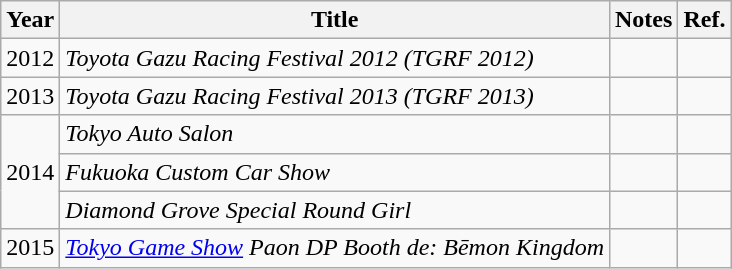<table class="wikitable">
<tr>
<th>Year</th>
<th>Title</th>
<th>Notes</th>
<th>Ref.</th>
</tr>
<tr>
<td>2012</td>
<td><em>Toyota Gazu Racing Festival 2012 (TGRF 2012)</em></td>
<td></td>
<td></td>
</tr>
<tr>
<td>2013</td>
<td><em>Toyota Gazu Racing Festival 2013 (TGRF 2013)</em></td>
<td></td>
<td></td>
</tr>
<tr>
<td rowspan="3">2014</td>
<td><em>Tokyo Auto Salon</em></td>
<td></td>
<td></td>
</tr>
<tr>
<td><em>Fukuoka Custom Car Show</em></td>
<td></td>
<td></td>
</tr>
<tr>
<td><em>Diamond Grove Special Round Girl</em></td>
<td></td>
<td></td>
</tr>
<tr>
<td>2015</td>
<td><em><a href='#'>Tokyo Game Show</a> Paon DP Booth de: Bēmon Kingdom</em></td>
<td></td>
<td></td>
</tr>
</table>
